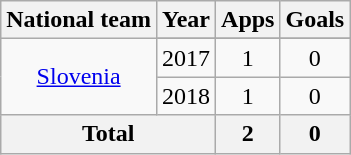<table class="wikitable" style="text-align:center">
<tr>
<th>National team</th>
<th>Year</th>
<th>Apps</th>
<th>Goals</th>
</tr>
<tr>
<td rowspan=3><a href='#'>Slovenia</a></td>
</tr>
<tr>
<td>2017</td>
<td>1</td>
<td>0</td>
</tr>
<tr>
<td>2018</td>
<td>1</td>
<td>0</td>
</tr>
<tr>
<th colspan=2>Total</th>
<th>2</th>
<th>0</th>
</tr>
</table>
